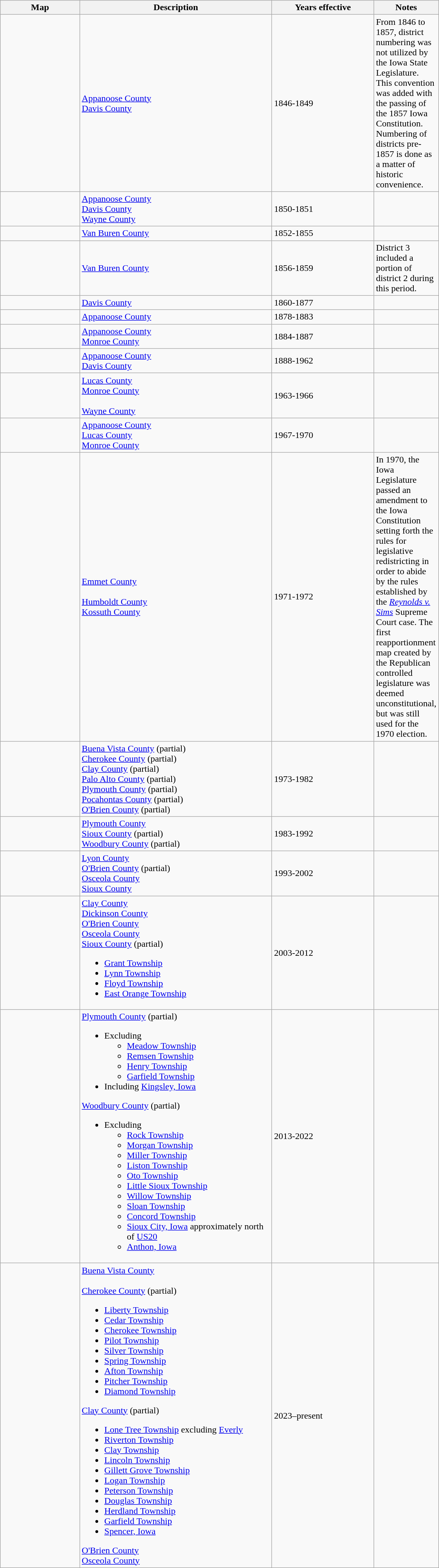<table class="wikitable sortable">
<tr>
<th style="width:100pt;">Map</th>
<th style="width:250pt;">Description</th>
<th style="width:130pt;">Years effective</th>
<th style="width:15pt;">Notes</th>
</tr>
<tr>
<td></td>
<td><a href='#'>Appanoose County</a><br><a href='#'>Davis County</a></td>
<td>1846-1849</td>
<td>From 1846 to 1857, district numbering was not utilized by the Iowa State Legislature. This convention was added with the passing of the 1857 Iowa Constitution. Numbering of districts pre-1857 is done as a matter of historic convenience.</td>
</tr>
<tr>
<td></td>
<td><a href='#'>Appanoose County</a><br><a href='#'>Davis County</a><br><a href='#'>Wayne County</a></td>
<td>1850-1851</td>
<td></td>
</tr>
<tr>
<td></td>
<td><a href='#'>Van Buren County</a></td>
<td>1852-1855</td>
<td></td>
</tr>
<tr>
<td></td>
<td><a href='#'>Van Buren County</a></td>
<td>1856-1859</td>
<td>District 3 included a portion of district 2 during this period.</td>
</tr>
<tr>
<td></td>
<td><a href='#'>Davis County</a></td>
<td>1860-1877</td>
<td></td>
</tr>
<tr>
<td></td>
<td><a href='#'>Appanoose County</a></td>
<td>1878-1883</td>
<td></td>
</tr>
<tr>
<td></td>
<td><a href='#'>Appanoose County</a><br><a href='#'>Monroe County</a></td>
<td>1884-1887</td>
<td></td>
</tr>
<tr>
<td></td>
<td><a href='#'>Appanoose County</a><br><a href='#'>Davis County</a></td>
<td>1888-1962</td>
<td></td>
</tr>
<tr>
<td></td>
<td><a href='#'>Lucas County</a><br><a href='#'>Monroe County</a><br><br><a href='#'>Wayne County</a></td>
<td>1963-1966</td>
<td></td>
</tr>
<tr>
<td></td>
<td><a href='#'>Appanoose County</a><br><a href='#'>Lucas County</a><br><a href='#'>Monroe County</a></td>
<td>1967-1970</td>
<td></td>
</tr>
<tr>
<td></td>
<td><a href='#'>Emmet County</a><br><br><a href='#'>Humboldt County</a><br><a href='#'>Kossuth County</a></td>
<td>1971-1972</td>
<td>In 1970, the Iowa Legislature passed an amendment to the Iowa Constitution setting forth the rules for legislative redistricting in order to abide by the rules established by the <em><a href='#'>Reynolds v. Sims</a></em> Supreme Court case. The first reapportionment map created by the Republican controlled legislature was deemed unconstitutional, but was still used for the 1970 election.</td>
</tr>
<tr>
<td></td>
<td><a href='#'>Buena Vista County</a> (partial)<br><a href='#'>Cherokee County</a> (partial)<br><a href='#'>Clay County</a> (partial)<br><a href='#'>Palo Alto County</a> (partial)<br><a href='#'>Plymouth County</a> (partial)<br><a href='#'>Pocahontas County</a> (partial)<br><a href='#'>O'Brien County</a> (partial)</td>
<td>1973-1982</td>
<td></td>
</tr>
<tr>
<td></td>
<td><a href='#'>Plymouth County</a><br><a href='#'>Sioux County</a> (partial)<br><a href='#'>Woodbury County</a> (partial)</td>
<td>1983-1992</td>
<td></td>
</tr>
<tr>
<td></td>
<td><a href='#'>Lyon County</a><br><a href='#'>O'Brien County</a> (partial)<br><a href='#'>Osceola County</a><br><a href='#'>Sioux County</a></td>
<td>1993-2002</td>
<td></td>
</tr>
<tr>
<td></td>
<td><a href='#'>Clay County</a><br><a href='#'>Dickinson County</a><br><a href='#'>O'Brien County</a><br><a href='#'>Osceola County</a><br><a href='#'>Sioux County</a> (partial)<br><ul><li><a href='#'>Grant Township</a></li><li><a href='#'>Lynn Township</a></li><li><a href='#'>Floyd Township</a></li><li><a href='#'>East Orange Township</a></li></ul></td>
<td>2003-2012</td>
<td></td>
</tr>
<tr>
<td></td>
<td><a href='#'>Plymouth County</a> (partial)<br><ul><li>Excluding<ul><li><a href='#'>Meadow Township</a></li><li><a href='#'>Remsen Township</a></li><li><a href='#'>Henry Township</a></li><li><a href='#'>Garfield Township</a></li></ul></li><li>Including <a href='#'>Kingsley, Iowa</a></li></ul><a href='#'>Woodbury County</a> (partial)<ul><li>Excluding<ul><li><a href='#'>Rock Township</a></li><li><a href='#'>Morgan Township</a></li><li><a href='#'>Miller Township</a></li><li><a href='#'>Liston Township</a></li><li><a href='#'>Oto Township</a></li><li><a href='#'>Little Sioux Township</a></li><li><a href='#'>Willow Township</a></li><li><a href='#'>Sloan Township</a></li><li><a href='#'>Concord Township</a></li><li><a href='#'>Sioux City, Iowa</a> approximately north of <a href='#'>US20</a></li><li><a href='#'>Anthon, Iowa</a></li></ul></li></ul></td>
<td>2013-2022</td>
<td></td>
</tr>
<tr>
<td></td>
<td><a href='#'>Buena Vista County</a><br><br><a href='#'>Cherokee County</a> (partial)<ul><li><a href='#'>Liberty Township</a></li><li><a href='#'>Cedar Township</a></li><li><a href='#'>Cherokee Township</a></li><li><a href='#'>Pilot Township</a></li><li><a href='#'>Silver Township</a></li><li><a href='#'>Spring Township</a></li><li><a href='#'>Afton Township</a></li><li><a href='#'>Pitcher Township</a></li><li><a href='#'>Diamond Township</a></li></ul><a href='#'>Clay County</a> (partial)<ul><li><a href='#'>Lone Tree Township</a> excluding <a href='#'>Everly</a></li><li><a href='#'>Riverton Township</a></li><li><a href='#'>Clay Township</a></li><li><a href='#'>Lincoln Township</a></li><li><a href='#'>Gillett Grove Township</a></li><li><a href='#'>Logan Township</a></li><li><a href='#'>Peterson Township</a></li><li><a href='#'>Douglas Township</a></li><li><a href='#'>Herdland Township</a></li><li><a href='#'>Garfield Township</a></li><li><a href='#'>Spencer, Iowa</a></li></ul><a href='#'>O'Brien County</a><br>
<a href='#'>Osceola County</a></td>
<td>2023–present</td>
<td></td>
</tr>
</table>
